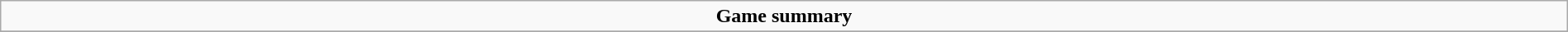<table role="presentation" class="wikitable mw-collapsible autocollapse" width=100%>
<tr>
<td align=center><strong>Game summary</strong></td>
</tr>
<tr>
</tr>
</table>
